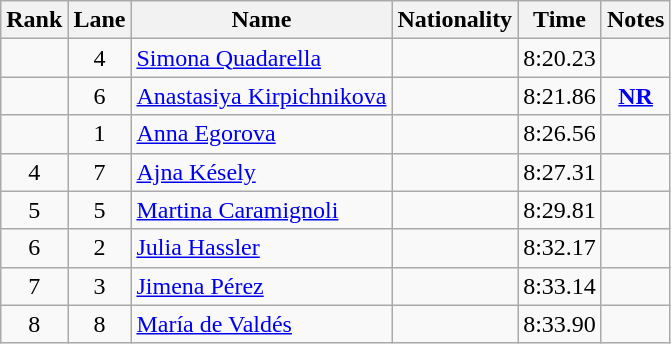<table class="wikitable sortable" style="text-align:center">
<tr>
<th>Rank</th>
<th>Lane</th>
<th>Name</th>
<th>Nationality</th>
<th>Time</th>
<th>Notes</th>
</tr>
<tr>
<td></td>
<td>4</td>
<td align=left><a href='#'>Simona Quadarella</a></td>
<td align=left></td>
<td>8:20.23</td>
<td></td>
</tr>
<tr>
<td></td>
<td>6</td>
<td align=left><a href='#'>Anastasiya Kirpichnikova</a></td>
<td align=left></td>
<td>8:21.86</td>
<td><strong><a href='#'>NR</a></strong></td>
</tr>
<tr>
<td></td>
<td>1</td>
<td align=left><a href='#'>Anna Egorova</a></td>
<td align=left></td>
<td>8:26.56</td>
<td></td>
</tr>
<tr>
<td>4</td>
<td>7</td>
<td align=left><a href='#'>Ajna Késely</a></td>
<td align=left></td>
<td>8:27.31</td>
<td></td>
</tr>
<tr>
<td>5</td>
<td>5</td>
<td align=left><a href='#'>Martina Caramignoli</a></td>
<td align=left></td>
<td>8:29.81</td>
<td></td>
</tr>
<tr>
<td>6</td>
<td>2</td>
<td align=left><a href='#'>Julia Hassler</a></td>
<td align=left></td>
<td>8:32.17</td>
<td></td>
</tr>
<tr>
<td>7</td>
<td>3</td>
<td align=left><a href='#'>Jimena Pérez</a></td>
<td align=left></td>
<td>8:33.14</td>
<td></td>
</tr>
<tr>
<td>8</td>
<td>8</td>
<td align=left><a href='#'>María de Valdés</a></td>
<td align=left></td>
<td>8:33.90</td>
<td></td>
</tr>
</table>
